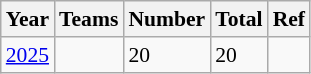<table class="wikitable" style="font-size: 90%">
<tr>
<th>Year</th>
<th>Teams</th>
<th>Number</th>
<th>Total</th>
<th>Ref</th>
</tr>
<tr>
<td><a href='#'>2025</a></td>
<td align=left></td>
<td>20</td>
<td>20</td>
<td></td>
</tr>
</table>
